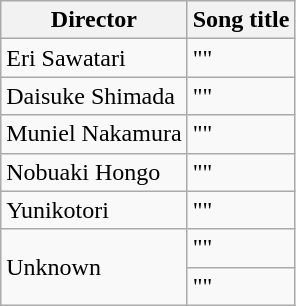<table class="wikitable">
<tr>
<th>Director</th>
<th>Song title</th>
</tr>
<tr>
<td>Eri Sawatari</td>
<td>""</td>
</tr>
<tr>
<td>Daisuke Shimada</td>
<td>""</td>
</tr>
<tr>
<td>Muniel Nakamura</td>
<td>""</td>
</tr>
<tr>
<td>Nobuaki Hongo</td>
<td>""</td>
</tr>
<tr>
<td>Yunikotori</td>
<td>""</td>
</tr>
<tr>
<td rowspan="2">Unknown</td>
<td>""</td>
</tr>
<tr>
<td>""</td>
</tr>
</table>
